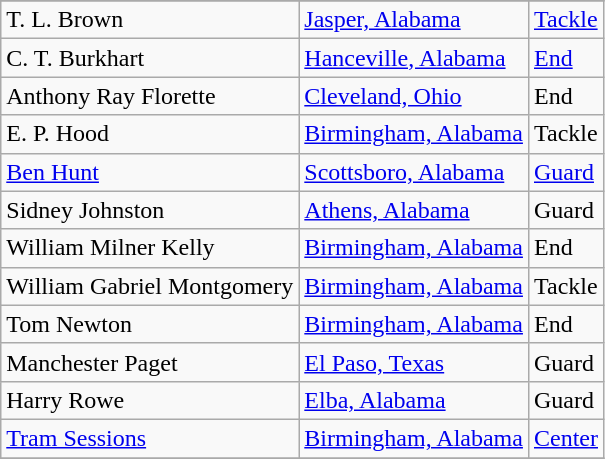<table class="wikitable">
<tr>
</tr>
<tr>
<td>T. L. Brown</td>
<td><a href='#'>Jasper, Alabama</a></td>
<td><a href='#'>Tackle</a></td>
</tr>
<tr>
<td>C. T. Burkhart</td>
<td><a href='#'>Hanceville, Alabama</a></td>
<td><a href='#'>End</a></td>
</tr>
<tr>
<td>Anthony Ray Florette</td>
<td><a href='#'>Cleveland, Ohio</a></td>
<td>End</td>
</tr>
<tr>
<td>E. P. Hood</td>
<td><a href='#'>Birmingham, Alabama</a></td>
<td>Tackle</td>
</tr>
<tr>
<td><a href='#'>Ben Hunt</a></td>
<td><a href='#'>Scottsboro, Alabama</a></td>
<td><a href='#'>Guard</a></td>
</tr>
<tr>
<td>Sidney Johnston</td>
<td><a href='#'>Athens, Alabama</a></td>
<td>Guard</td>
</tr>
<tr>
<td>William Milner Kelly</td>
<td><a href='#'>Birmingham, Alabama</a></td>
<td>End</td>
</tr>
<tr>
<td>William Gabriel Montgomery</td>
<td><a href='#'>Birmingham, Alabama</a></td>
<td>Tackle</td>
</tr>
<tr>
<td>Tom Newton</td>
<td><a href='#'>Birmingham, Alabama</a></td>
<td>End</td>
</tr>
<tr>
<td>Manchester Paget</td>
<td><a href='#'>El Paso, Texas</a></td>
<td>Guard</td>
</tr>
<tr>
<td>Harry Rowe</td>
<td><a href='#'>Elba, Alabama</a></td>
<td>Guard</td>
</tr>
<tr>
<td><a href='#'>Tram Sessions</a></td>
<td><a href='#'>Birmingham, Alabama</a></td>
<td><a href='#'>Center</a></td>
</tr>
<tr>
</tr>
</table>
